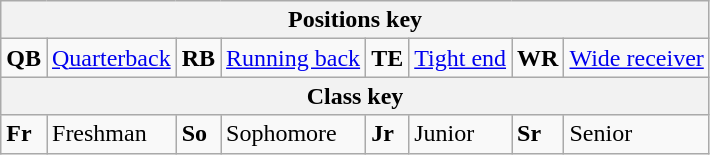<table class=wikitable>
<tr>
<th colspan=8>Positions key</th>
</tr>
<tr>
<td><strong>QB</strong></td>
<td><a href='#'>Quarterback</a></td>
<td><strong>RB</strong></td>
<td><a href='#'>Running back</a></td>
<td><strong>TE</strong></td>
<td><a href='#'>Tight end</a></td>
<td><strong>WR</strong></td>
<td><a href='#'>Wide receiver</a></td>
</tr>
<tr>
<th colspan=8>Class key</th>
</tr>
<tr>
<td><strong>Fr</strong></td>
<td>Freshman</td>
<td><strong>So</strong></td>
<td>Sophomore</td>
<td><strong>Jr</strong></td>
<td>Junior</td>
<td><strong>Sr</strong></td>
<td>Senior</td>
</tr>
</table>
